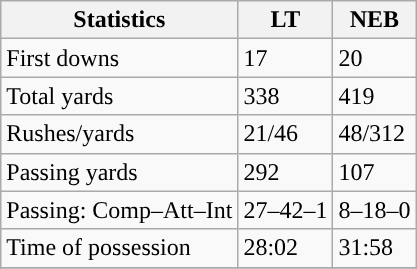<table class="wikitable" style="float: left;">
<tr>
<th>Statistics</th>
<th>LT</th>
<th>NEB</th>
</tr>
<tr>
<td>First downs</td>
<td>17</td>
<td>20</td>
</tr>
<tr>
<td>Total yards</td>
<td>338</td>
<td>419</td>
</tr>
<tr>
<td>Rushes/yards</td>
<td>21/46</td>
<td>48/312</td>
</tr>
<tr>
<td>Passing yards</td>
<td>292</td>
<td>107</td>
</tr>
<tr>
<td>Passing: Comp–Att–Int</td>
<td>27–42–1</td>
<td>8–18–0</td>
</tr>
<tr>
<td>Time of possession</td>
<td>28:02</td>
<td>31:58</td>
</tr>
<tr>
</tr>
</table>
